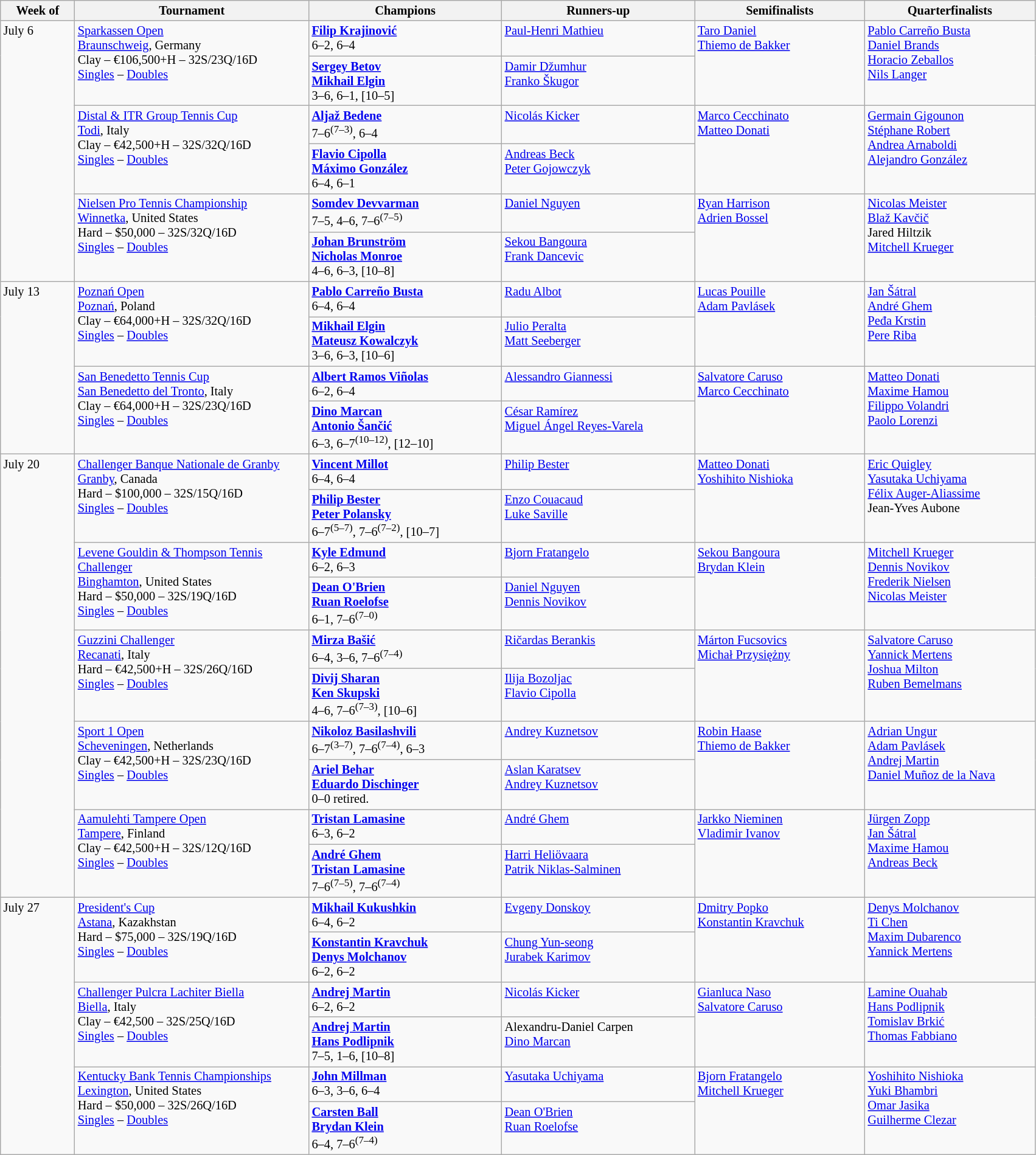<table class="wikitable" style="font-size:85%;">
<tr>
<th width="75">Week of</th>
<th width="250">Tournament</th>
<th width="205">Champions</th>
<th width="205">Runners-up</th>
<th width="180">Semifinalists</th>
<th width="180">Quarterfinalists</th>
</tr>
<tr valign=top>
<td rowspan=6>July 6</td>
<td rowspan=2><a href='#'>Sparkassen Open</a><br><a href='#'>Braunschweig</a>, Germany<br> Clay – €106,500+H – 32S/23Q/16D<br><a href='#'>Singles</a> – <a href='#'>Doubles</a></td>
<td> <strong><a href='#'>Filip Krajinović</a></strong><br>6–2, 6–4</td>
<td> <a href='#'>Paul-Henri Mathieu</a></td>
<td rowspan=2> <a href='#'>Taro Daniel</a> <br>  <a href='#'>Thiemo de Bakker</a></td>
<td rowspan=2> <a href='#'>Pablo Carreño Busta</a> <br>  <a href='#'>Daniel Brands</a> <br> <a href='#'>Horacio Zeballos</a> <br>  <a href='#'>Nils Langer</a></td>
</tr>
<tr valign=top>
<td> <strong><a href='#'>Sergey Betov</a></strong> <br>  <strong><a href='#'>Mikhail Elgin</a></strong> <br> 3–6, 6–1, [10–5]</td>
<td> <a href='#'>Damir Džumhur</a> <br>  <a href='#'>Franko Škugor</a></td>
</tr>
<tr valign=top>
<td rowspan=2><a href='#'>Distal & ITR Group Tennis Cup</a><br><a href='#'>Todi</a>, Italy<br> Clay – €42,500+H – 32S/32Q/16D<br><a href='#'>Singles</a> – <a href='#'>Doubles</a></td>
<td> <strong><a href='#'>Aljaž Bedene</a></strong><br>7–6<sup>(7–3)</sup>, 6–4</td>
<td> <a href='#'>Nicolás Kicker</a></td>
<td rowspan=2> <a href='#'>Marco Cecchinato</a> <br>  <a href='#'>Matteo Donati</a></td>
<td rowspan=2> <a href='#'>Germain Gigounon</a> <br> <a href='#'>Stéphane Robert</a> <br> <a href='#'>Andrea Arnaboldi</a> <br>  <a href='#'>Alejandro González</a></td>
</tr>
<tr valign=top>
<td> <strong><a href='#'>Flavio Cipolla</a></strong> <br>  <strong><a href='#'>Máximo González</a></strong> <br> 6–4, 6–1</td>
<td> <a href='#'>Andreas Beck</a> <br>  <a href='#'>Peter Gojowczyk</a></td>
</tr>
<tr valign=top>
<td rowspan=2><a href='#'>Nielsen Pro Tennis Championship</a><br><a href='#'>Winnetka</a>, United States<br> Hard – $50,000 – 32S/32Q/16D<br><a href='#'>Singles</a> – <a href='#'>Doubles</a></td>
<td> <strong><a href='#'>Somdev Devvarman</a></strong><br>7–5, 4–6, 7–6<sup>(7–5)</sup></td>
<td> <a href='#'>Daniel Nguyen</a></td>
<td rowspan=2> <a href='#'>Ryan Harrison</a> <br>  <a href='#'>Adrien Bossel</a></td>
<td rowspan=2> <a href='#'>Nicolas Meister</a> <br> <a href='#'>Blaž Kavčič</a> <br> Jared Hiltzik <br>  <a href='#'>Mitchell Krueger</a></td>
</tr>
<tr valign=top>
<td> <strong><a href='#'>Johan Brunström</a></strong><br> <strong><a href='#'>Nicholas Monroe</a></strong><br> 4–6, 6–3, [10–8]</td>
<td> <a href='#'>Sekou Bangoura</a><br> <a href='#'>Frank Dancevic</a></td>
</tr>
<tr valign=top>
<td rowspan=4>July 13</td>
<td rowspan=2><a href='#'>Poznań Open</a><br><a href='#'>Poznań</a>, Poland<br> Clay – €64,000+H – 32S/32Q/16D<br><a href='#'>Singles</a> – <a href='#'>Doubles</a></td>
<td> <strong><a href='#'>Pablo Carreño Busta</a></strong> <br> 6–4, 6–4</td>
<td> <a href='#'>Radu Albot</a></td>
<td rowspan=2> <a href='#'>Lucas Pouille</a> <br>  <a href='#'>Adam Pavlásek</a></td>
<td rowspan=2> <a href='#'>Jan Šátral</a> <br> <a href='#'>André Ghem</a> <br> <a href='#'>Peđa Krstin</a> <br>  <a href='#'>Pere Riba</a></td>
</tr>
<tr valign=top>
<td> <strong><a href='#'>Mikhail Elgin</a></strong> <br>  <strong><a href='#'>Mateusz Kowalczyk</a></strong> <br> 3–6, 6–3, [10–6]</td>
<td> <a href='#'>Julio Peralta</a> <br>  <a href='#'>Matt Seeberger</a></td>
</tr>
<tr valign=top>
<td rowspan=2><a href='#'>San Benedetto Tennis Cup</a><br><a href='#'>San Benedetto del Tronto</a>, Italy<br> Clay – €64,000+H – 32S/23Q/16D<br><a href='#'>Singles</a> – <a href='#'>Doubles</a></td>
<td> <strong><a href='#'>Albert Ramos Viñolas</a></strong> <br> 6–2, 6–4</td>
<td> <a href='#'>Alessandro Giannessi</a></td>
<td rowspan=2> <a href='#'>Salvatore Caruso</a> <br>  <a href='#'>Marco Cecchinato</a></td>
<td rowspan=2> <a href='#'>Matteo Donati</a> <br> <a href='#'>Maxime Hamou</a> <br> <a href='#'>Filippo Volandri</a> <br>  <a href='#'>Paolo Lorenzi</a></td>
</tr>
<tr valign=top>
<td> <strong><a href='#'>Dino Marcan</a></strong><br> <strong><a href='#'>Antonio Šančić</a></strong><br> 6–3, 6–7<sup>(10–12)</sup>, [12–10]</td>
<td> <a href='#'>César Ramírez</a><br> <a href='#'>Miguel Ángel Reyes-Varela</a></td>
</tr>
<tr valign=top>
<td rowspan=10>July 20</td>
<td rowspan=2><a href='#'>Challenger Banque Nationale de Granby</a><br><a href='#'>Granby</a>, Canada<br> Hard – $100,000 – 32S/15Q/16D<br><a href='#'>Singles</a> – <a href='#'>Doubles</a></td>
<td> <strong><a href='#'>Vincent Millot</a></strong><br>6–4, 6–4</td>
<td> <a href='#'>Philip Bester</a></td>
<td rowspan=2> <a href='#'>Matteo Donati</a> <br>  <a href='#'>Yoshihito Nishioka</a></td>
<td rowspan=2> <a href='#'>Eric Quigley</a> <br> <a href='#'>Yasutaka Uchiyama</a> <br> <a href='#'>Félix Auger-Aliassime</a> <br>  Jean-Yves Aubone</td>
</tr>
<tr valign=top>
<td> <strong><a href='#'>Philip Bester</a></strong> <br>  <strong><a href='#'>Peter Polansky</a></strong> <br> 6–7<sup>(5–7)</sup>, 7–6<sup>(7–2)</sup>, [10–7]</td>
<td> <a href='#'>Enzo Couacaud</a> <br>  <a href='#'>Luke Saville</a></td>
</tr>
<tr valign=top>
<td rowspan=2><a href='#'>Levene Gouldin & Thompson Tennis Challenger</a><br><a href='#'>Binghamton</a>, United States<br> Hard – $50,000 – 32S/19Q/16D<br><a href='#'>Singles</a> – <a href='#'>Doubles</a></td>
<td> <strong><a href='#'>Kyle Edmund</a></strong><br>6–2, 6–3</td>
<td> <a href='#'>Bjorn Fratangelo</a></td>
<td rowspan=2> <a href='#'>Sekou Bangoura</a> <br>  <a href='#'>Brydan Klein</a></td>
<td rowspan=2> <a href='#'>Mitchell Krueger</a> <br> <a href='#'>Dennis Novikov</a> <br> <a href='#'>Frederik Nielsen</a> <br>  <a href='#'>Nicolas Meister</a></td>
</tr>
<tr valign=top>
<td> <strong><a href='#'>Dean O'Brien</a></strong><br> <strong><a href='#'>Ruan Roelofse</a></strong><br> 6–1, 7–6<sup>(7–0)</sup></td>
<td> <a href='#'>Daniel Nguyen</a><br> <a href='#'>Dennis Novikov</a></td>
</tr>
<tr valign=top>
<td rowspan=2><a href='#'>Guzzini Challenger</a><br><a href='#'>Recanati</a>, Italy<br> Hard – €42,500+H – 32S/26Q/16D<br><a href='#'>Singles</a> – <a href='#'>Doubles</a></td>
<td> <strong><a href='#'>Mirza Bašić</a></strong><br>6–4, 3–6, 7–6<sup>(7–4)</sup></td>
<td> <a href='#'>Ričardas Berankis</a></td>
<td rowspan=2> <a href='#'>Márton Fucsovics</a> <br>  <a href='#'>Michał Przysiężny</a></td>
<td rowspan=2> <a href='#'>Salvatore Caruso</a> <br> <a href='#'>Yannick Mertens</a> <br> <a href='#'>Joshua Milton</a> <br>  <a href='#'>Ruben Bemelmans</a></td>
</tr>
<tr valign=top>
<td> <strong><a href='#'>Divij Sharan</a></strong><br>  <strong><a href='#'>Ken Skupski</a></strong><br>4–6, 7–6<sup>(7–3)</sup>, [10–6]</td>
<td> <a href='#'>Ilija Bozoljac</a> <br>  <a href='#'>Flavio Cipolla</a></td>
</tr>
<tr valign=top>
<td rowspan=2><a href='#'>Sport 1 Open</a><br><a href='#'>Scheveningen</a>, Netherlands<br> Clay – €42,500+H – 32S/23Q/16D<br><a href='#'>Singles</a> – <a href='#'>Doubles</a></td>
<td> <strong><a href='#'>Nikoloz Basilashvili</a></strong><br>6–7<sup>(3–7)</sup>, 7–6<sup>(7–4)</sup>, 6–3</td>
<td> <a href='#'>Andrey Kuznetsov</a></td>
<td rowspan=2> <a href='#'>Robin Haase</a> <br>  <a href='#'>Thiemo de Bakker</a></td>
<td rowspan=2> <a href='#'>Adrian Ungur</a> <br> <a href='#'>Adam Pavlásek</a> <br> <a href='#'>Andrej Martin</a> <br>  <a href='#'>Daniel Muñoz de la Nava</a></td>
</tr>
<tr valign=top>
<td> <strong><a href='#'>Ariel Behar</a></strong><br>  <strong><a href='#'>Eduardo Dischinger</a></strong><br>0–0 retired.</td>
<td> <a href='#'>Aslan Karatsev</a> <br> <a href='#'>Andrey Kuznetsov</a></td>
</tr>
<tr valign=top>
<td rowspan=2><a href='#'>Aamulehti Tampere Open</a><br><a href='#'>Tampere</a>, Finland<br> Clay – €42,500+H – 32S/12Q/16D<br><a href='#'>Singles</a> – <a href='#'>Doubles</a></td>
<td> <strong><a href='#'>Tristan Lamasine</a></strong><br>6–3, 6–2</td>
<td> <a href='#'>André Ghem</a></td>
<td rowspan=2> <a href='#'>Jarkko Nieminen</a> <br>  <a href='#'>Vladimir Ivanov</a></td>
<td rowspan=2> <a href='#'>Jürgen Zopp</a> <br> <a href='#'>Jan Šátral</a> <br> <a href='#'>Maxime Hamou</a> <br>  <a href='#'>Andreas Beck</a></td>
</tr>
<tr valign=top>
<td> <strong><a href='#'>André Ghem</a></strong><br>  <strong><a href='#'>Tristan Lamasine</a></strong><br>7–6<sup>(7–5)</sup>, 7–6<sup>(7–4)</sup></td>
<td> <a href='#'>Harri Heliövaara</a> <br>  <a href='#'>Patrik Niklas-Salminen</a></td>
</tr>
<tr valign=top>
<td rowspan=6>July 27</td>
<td rowspan=2><a href='#'>President's Cup</a><br><a href='#'>Astana</a>, Kazakhstan<br> Hard – $75,000 – 32S/19Q/16D<br><a href='#'>Singles</a> – <a href='#'>Doubles</a></td>
<td> <strong><a href='#'>Mikhail Kukushkin</a></strong><br>6–4, 6–2</td>
<td> <a href='#'>Evgeny Donskoy</a></td>
<td rowspan=2> <a href='#'>Dmitry Popko</a> <br>  <a href='#'>Konstantin Kravchuk</a></td>
<td rowspan=2> <a href='#'>Denys Molchanov</a> <br>  <a href='#'>Ti Chen</a> <br>  <a href='#'>Maxim Dubarenco</a> <br>  <a href='#'>Yannick Mertens</a></td>
</tr>
<tr valign=top>
<td> <strong><a href='#'>Konstantin Kravchuk</a></strong> <br>  <strong><a href='#'>Denys Molchanov</a></strong> <br> 6–2, 6–2</td>
<td> <a href='#'>Chung Yun-seong</a> <br>  <a href='#'>Jurabek Karimov</a></td>
</tr>
<tr valign=top>
<td rowspan=2><a href='#'>Challenger Pulcra Lachiter Biella</a><br><a href='#'>Biella</a>, Italy<br> Clay – €42,500 – 32S/25Q/16D<br><a href='#'>Singles</a> – <a href='#'>Doubles</a></td>
<td> <strong><a href='#'>Andrej Martin</a></strong> <br>6–2, 6–2</td>
<td> <a href='#'>Nicolás Kicker</a></td>
<td rowspan=2> <a href='#'>Gianluca Naso</a> <br>  <a href='#'>Salvatore Caruso</a></td>
<td rowspan=2> <a href='#'>Lamine Ouahab</a> <br>  <a href='#'>Hans Podlipnik</a> <br>  <a href='#'>Tomislav Brkić</a> <br>  <a href='#'>Thomas Fabbiano</a></td>
</tr>
<tr valign=top>
<td> <strong><a href='#'>Andrej Martin</a></strong> <br>  <strong><a href='#'>Hans Podlipnik</a></strong> <br> 7–5, 1–6, [10–8]</td>
<td> Alexandru-Daniel Carpen <br> <a href='#'>Dino Marcan</a></td>
</tr>
<tr valign=top>
<td rowspan=2><a href='#'>Kentucky Bank Tennis Championships</a><br><a href='#'>Lexington</a>, United States<br> Hard – $50,000 – 32S/26Q/16D<br><a href='#'>Singles</a> – <a href='#'>Doubles</a></td>
<td> <strong><a href='#'>John Millman</a></strong> <br> 6–3, 3–6, 6–4</td>
<td> <a href='#'>Yasutaka Uchiyama</a></td>
<td rowspan=2> <a href='#'>Bjorn Fratangelo</a> <br>  <a href='#'>Mitchell Krueger</a></td>
<td rowspan=2> <a href='#'>Yoshihito Nishioka</a> <br>  <a href='#'>Yuki Bhambri</a> <br>  <a href='#'>Omar Jasika</a> <br>  <a href='#'>Guilherme Clezar</a></td>
</tr>
<tr valign=top>
<td> <strong><a href='#'>Carsten Ball</a></strong> <br>  <strong><a href='#'>Brydan Klein</a></strong> <br> 6–4, 7–6<sup>(7–4)</sup></td>
<td> <a href='#'>Dean O'Brien</a> <br>  <a href='#'>Ruan Roelofse</a></td>
</tr>
</table>
